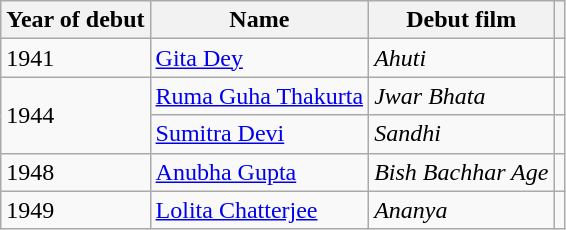<table class="wikitable">
<tr>
<th>Year of debut</th>
<th>Name</th>
<th>Debut film</th>
<th></th>
</tr>
<tr>
<td>1941</td>
<td><a href='#'>Gita Dey</a></td>
<td><em>Ahuti</em></td>
<td></td>
</tr>
<tr>
<td rowspan="2">1944</td>
<td><a href='#'>Ruma Guha Thakurta</a></td>
<td><em>Jwar Bhata</em></td>
<td></td>
</tr>
<tr>
<td><a href='#'>Sumitra Devi</a></td>
<td><em>Sandhi</em></td>
<td></td>
</tr>
<tr>
<td>1948</td>
<td><a href='#'>Anubha Gupta</a></td>
<td><em>Bish Bachhar Age</em></td>
<td></td>
</tr>
<tr>
<td>1949</td>
<td><a href='#'>Lolita Chatterjee</a></td>
<td><em>Ananya</em></td>
<td></td>
</tr>
</table>
